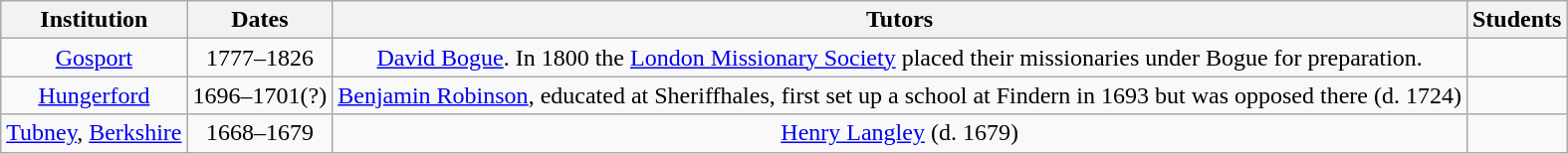<table class="wikitable plainrowheaders" style="text-align:center;" border="1">
<tr>
<th>Institution</th>
<th>Dates</th>
<th>Tutors</th>
<th>Students</th>
</tr>
<tr>
<td><a href='#'>Gosport</a></td>
<td>1777–1826</td>
<td><a href='#'>David Bogue</a>. In 1800 the <a href='#'>London Missionary Society</a> placed their missionaries under Bogue for preparation.</td>
<td></td>
</tr>
<tr>
<td><a href='#'>Hungerford</a></td>
<td>1696–1701(?)</td>
<td><a href='#'>Benjamin Robinson</a>, educated at Sheriffhales, first set up a school at Findern in 1693 but was opposed there (d. 1724)</td>
<td></td>
</tr>
<tr>
<td><a href='#'>Tubney</a>, <a href='#'>Berkshire</a></td>
<td>1668–1679</td>
<td><a href='#'>Henry Langley</a> (d. 1679)</td>
<td></td>
</tr>
</table>
